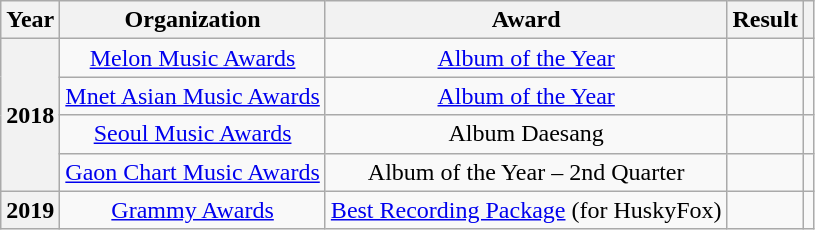<table class="wikitable sortable plainrowheaders">
<tr>
<th scope="col">Year</th>
<th scope="col">Organization</th>
<th scope="col">Award</th>
<th scope="col">Result</th>
<th class="unsortable"></th>
</tr>
<tr>
<th scope="row" align="center" rowspan=4>2018</th>
<td align="center"><a href='#'>Melon Music Awards</a></td>
<td align="center"><a href='#'>Album of the Year</a></td>
<td></td>
<td align="center"></td>
</tr>
<tr>
<td align="center"><a href='#'>Mnet Asian Music Awards</a></td>
<td align="center"><a href='#'>Album of the Year</a></td>
<td></td>
<td align="center"></td>
</tr>
<tr>
<td align="center"><a href='#'>Seoul Music Awards</a></td>
<td align="center">Album Daesang</td>
<td></td>
<td align="center"></td>
</tr>
<tr>
<td align="center"><a href='#'>Gaon Chart Music Awards</a></td>
<td align="center">Album of the Year – 2nd Quarter</td>
<td></td>
<td align="center"></td>
</tr>
<tr>
<th scope="row" align="center">2019</th>
<td align="center"><a href='#'>Grammy Awards</a></td>
<td align="center"><a href='#'>Best Recording Package</a> (for HuskyFox)</td>
<td></td>
<td align="center"></td>
</tr>
</table>
